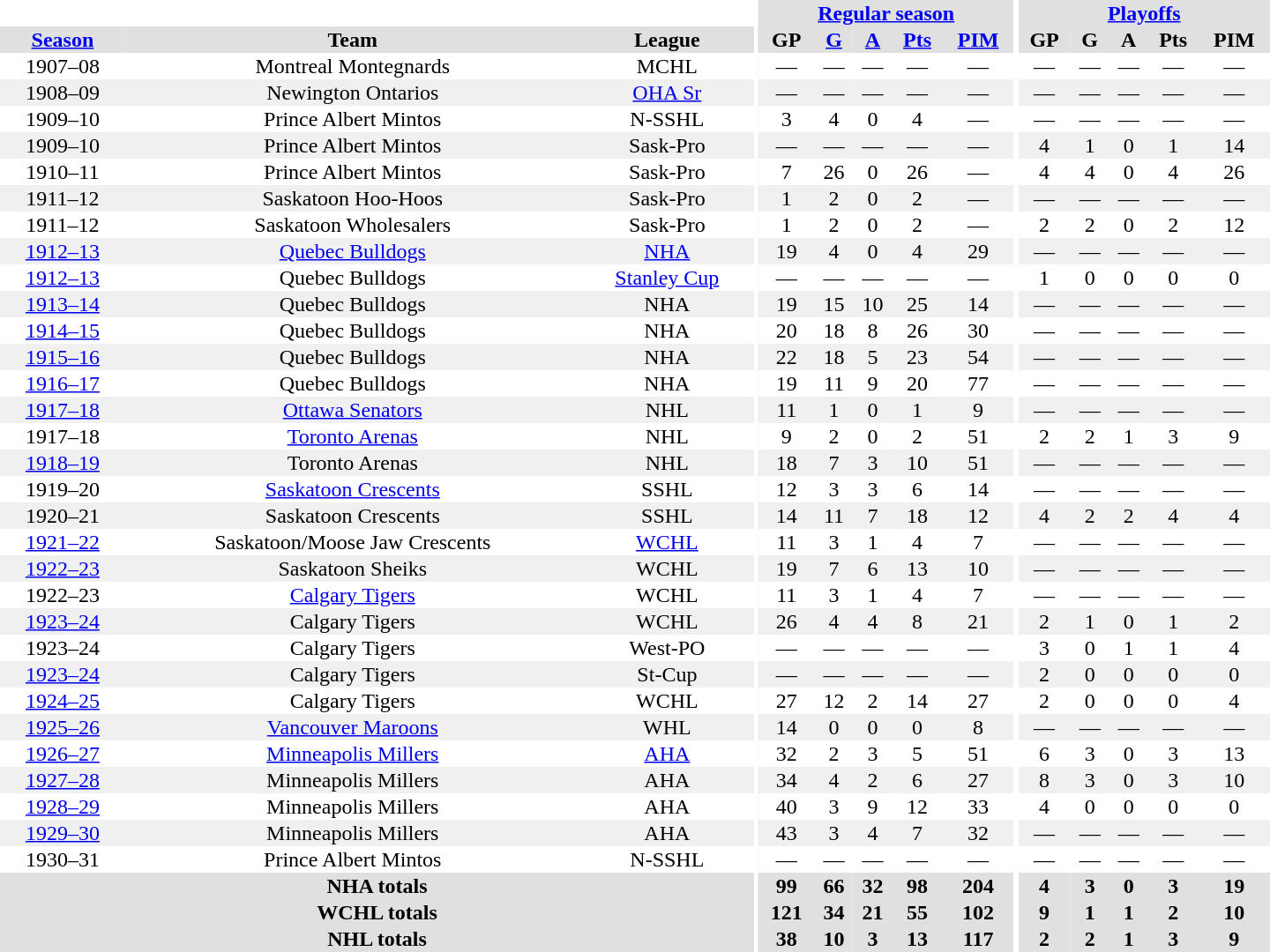<table border="0" cellpadding="1" cellspacing="0" style="text-align:center; width:60em">
<tr bgcolor="#e0e0e0">
<th colspan="3" bgcolor="#ffffff"></th>
<th rowspan="100" bgcolor="#ffffff"></th>
<th colspan="5"><a href='#'>Regular season</a></th>
<th rowspan="100" bgcolor="#ffffff"></th>
<th colspan="5"><a href='#'>Playoffs</a></th>
</tr>
<tr bgcolor="#e0e0e0">
<th><a href='#'>Season</a></th>
<th>Team</th>
<th>League</th>
<th>GP</th>
<th><a href='#'>G</a></th>
<th><a href='#'>A</a></th>
<th><a href='#'>Pts</a></th>
<th><a href='#'>PIM</a></th>
<th>GP</th>
<th>G</th>
<th>A</th>
<th>Pts</th>
<th>PIM</th>
</tr>
<tr>
<td>1907–08</td>
<td>Montreal Montegnards</td>
<td>MCHL</td>
<td>—</td>
<td>—</td>
<td>—</td>
<td>—</td>
<td>—</td>
<td>—</td>
<td>—</td>
<td>—</td>
<td>—</td>
<td>—</td>
</tr>
<tr bgcolor="#f0f0f0">
<td>1908–09</td>
<td>Newington Ontarios</td>
<td><a href='#'>OHA Sr</a></td>
<td>—</td>
<td>—</td>
<td>—</td>
<td>—</td>
<td>—</td>
<td>—</td>
<td>—</td>
<td>—</td>
<td>—</td>
<td>—</td>
</tr>
<tr>
<td>1909–10</td>
<td>Prince Albert Mintos</td>
<td>N-SSHL</td>
<td>3</td>
<td>4</td>
<td>0</td>
<td>4</td>
<td>—</td>
<td>—</td>
<td>—</td>
<td>—</td>
<td>—</td>
<td>—</td>
</tr>
<tr bgcolor="#f0f0f0">
<td>1909–10</td>
<td>Prince Albert Mintos</td>
<td>Sask-Pro</td>
<td>—</td>
<td>—</td>
<td>—</td>
<td>—</td>
<td>—</td>
<td>4</td>
<td>1</td>
<td>0</td>
<td>1</td>
<td>14</td>
</tr>
<tr>
<td>1910–11</td>
<td>Prince Albert Mintos</td>
<td>Sask-Pro</td>
<td>7</td>
<td>26</td>
<td>0</td>
<td>26</td>
<td>—</td>
<td>4</td>
<td>4</td>
<td>0</td>
<td>4</td>
<td>26</td>
</tr>
<tr bgcolor="#f0f0f0">
<td>1911–12</td>
<td>Saskatoon Hoo-Hoos</td>
<td>Sask-Pro</td>
<td>1</td>
<td>2</td>
<td>0</td>
<td>2</td>
<td>—</td>
<td>—</td>
<td>—</td>
<td>—</td>
<td>—</td>
<td>—</td>
</tr>
<tr>
<td>1911–12</td>
<td>Saskatoon Wholesalers</td>
<td>Sask-Pro</td>
<td>1</td>
<td>2</td>
<td>0</td>
<td>2</td>
<td>—</td>
<td>2</td>
<td>2</td>
<td>0</td>
<td>2</td>
<td>12</td>
</tr>
<tr bgcolor="#f0f0f0">
<td><a href='#'>1912–13</a></td>
<td><a href='#'>Quebec Bulldogs</a></td>
<td><a href='#'>NHA</a></td>
<td>19</td>
<td>4</td>
<td>0</td>
<td>4</td>
<td>29</td>
<td>—</td>
<td>—</td>
<td>—</td>
<td>—</td>
<td>—</td>
</tr>
<tr>
<td><a href='#'>1912–13</a></td>
<td>Quebec Bulldogs</td>
<td><a href='#'>Stanley Cup</a></td>
<td>—</td>
<td>—</td>
<td>—</td>
<td>—</td>
<td>—</td>
<td>1</td>
<td>0</td>
<td>0</td>
<td>0</td>
<td>0</td>
</tr>
<tr bgcolor="#f0f0f0">
<td><a href='#'>1913–14</a></td>
<td>Quebec Bulldogs</td>
<td>NHA</td>
<td>19</td>
<td>15</td>
<td>10</td>
<td>25</td>
<td>14</td>
<td>—</td>
<td>—</td>
<td>—</td>
<td>—</td>
<td>—</td>
</tr>
<tr>
<td><a href='#'>1914–15</a></td>
<td>Quebec Bulldogs</td>
<td>NHA</td>
<td>20</td>
<td>18</td>
<td>8</td>
<td>26</td>
<td>30</td>
<td>—</td>
<td>—</td>
<td>—</td>
<td>—</td>
<td>—</td>
</tr>
<tr bgcolor="#f0f0f0">
<td><a href='#'>1915–16</a></td>
<td>Quebec Bulldogs</td>
<td>NHA</td>
<td>22</td>
<td>18</td>
<td>5</td>
<td>23</td>
<td>54</td>
<td>—</td>
<td>—</td>
<td>—</td>
<td>—</td>
<td>—</td>
</tr>
<tr>
<td><a href='#'>1916–17</a></td>
<td>Quebec Bulldogs</td>
<td>NHA</td>
<td>19</td>
<td>11</td>
<td>9</td>
<td>20</td>
<td>77</td>
<td>—</td>
<td>—</td>
<td>—</td>
<td>—</td>
<td>—</td>
</tr>
<tr bgcolor="#f0f0f0">
<td><a href='#'>1917–18</a></td>
<td><a href='#'>Ottawa Senators</a></td>
<td>NHL</td>
<td>11</td>
<td>1</td>
<td>0</td>
<td>1</td>
<td>9</td>
<td>—</td>
<td>—</td>
<td>—</td>
<td>—</td>
<td>—</td>
</tr>
<tr>
<td>1917–18</td>
<td><a href='#'>Toronto Arenas</a></td>
<td>NHL</td>
<td>9</td>
<td>2</td>
<td>0</td>
<td>2</td>
<td>51</td>
<td>2</td>
<td>2</td>
<td>1</td>
<td>3</td>
<td>9</td>
</tr>
<tr bgcolor="#f0f0f0">
<td><a href='#'>1918–19</a></td>
<td>Toronto Arenas</td>
<td>NHL</td>
<td>18</td>
<td>7</td>
<td>3</td>
<td>10</td>
<td>51</td>
<td>—</td>
<td>—</td>
<td>—</td>
<td>—</td>
<td>—</td>
</tr>
<tr>
<td>1919–20</td>
<td><a href='#'>Saskatoon Crescents</a></td>
<td>SSHL</td>
<td>12</td>
<td>3</td>
<td>3</td>
<td>6</td>
<td>14</td>
<td>—</td>
<td>—</td>
<td>—</td>
<td>—</td>
<td>—</td>
</tr>
<tr bgcolor="#f0f0f0">
<td>1920–21</td>
<td>Saskatoon Crescents</td>
<td>SSHL</td>
<td>14</td>
<td>11</td>
<td>7</td>
<td>18</td>
<td>12</td>
<td>4</td>
<td>2</td>
<td>2</td>
<td>4</td>
<td>4</td>
</tr>
<tr>
<td><a href='#'>1921–22</a></td>
<td>Saskatoon/Moose Jaw Crescents</td>
<td><a href='#'>WCHL</a></td>
<td>11</td>
<td>3</td>
<td>1</td>
<td>4</td>
<td>7</td>
<td>—</td>
<td>—</td>
<td>—</td>
<td>—</td>
<td>—</td>
</tr>
<tr bgcolor="#f0f0f0">
<td><a href='#'>1922–23</a></td>
<td>Saskatoon Sheiks</td>
<td>WCHL</td>
<td>19</td>
<td>7</td>
<td>6</td>
<td>13</td>
<td>10</td>
<td>—</td>
<td>—</td>
<td>—</td>
<td>—</td>
<td>—</td>
</tr>
<tr>
<td>1922–23</td>
<td><a href='#'>Calgary Tigers</a></td>
<td>WCHL</td>
<td>11</td>
<td>3</td>
<td>1</td>
<td>4</td>
<td>7</td>
<td>—</td>
<td>—</td>
<td>—</td>
<td>—</td>
<td>—</td>
</tr>
<tr bgcolor="#f0f0f0">
<td><a href='#'>1923–24</a></td>
<td>Calgary Tigers</td>
<td>WCHL</td>
<td>26</td>
<td>4</td>
<td>4</td>
<td>8</td>
<td>21</td>
<td>2</td>
<td>1</td>
<td>0</td>
<td>1</td>
<td>2</td>
</tr>
<tr>
<td>1923–24</td>
<td>Calgary Tigers</td>
<td>West-PO</td>
<td>—</td>
<td>—</td>
<td>—</td>
<td>—</td>
<td>—</td>
<td>3</td>
<td>0</td>
<td>1</td>
<td>1</td>
<td>4</td>
</tr>
<tr bgcolor="#f0f0f0">
<td><a href='#'>1923–24</a></td>
<td>Calgary Tigers</td>
<td>St-Cup</td>
<td>—</td>
<td>—</td>
<td>—</td>
<td>—</td>
<td>—</td>
<td>2</td>
<td>0</td>
<td>0</td>
<td>0</td>
<td>0</td>
</tr>
<tr>
<td><a href='#'>1924–25</a></td>
<td>Calgary Tigers</td>
<td>WCHL</td>
<td>27</td>
<td>12</td>
<td>2</td>
<td>14</td>
<td>27</td>
<td>2</td>
<td>0</td>
<td>0</td>
<td>0</td>
<td>4</td>
</tr>
<tr bgcolor="#f0f0f0">
<td><a href='#'>1925–26</a></td>
<td><a href='#'>Vancouver Maroons</a></td>
<td>WHL</td>
<td>14</td>
<td>0</td>
<td>0</td>
<td>0</td>
<td>8</td>
<td>—</td>
<td>—</td>
<td>—</td>
<td>—</td>
<td>—</td>
</tr>
<tr>
<td><a href='#'>1926–27</a></td>
<td><a href='#'>Minneapolis Millers</a></td>
<td><a href='#'>AHA</a></td>
<td>32</td>
<td>2</td>
<td>3</td>
<td>5</td>
<td>51</td>
<td>6</td>
<td>3</td>
<td>0</td>
<td>3</td>
<td>13</td>
</tr>
<tr bgcolor="#f0f0f0">
<td><a href='#'>1927–28</a></td>
<td>Minneapolis Millers</td>
<td>AHA</td>
<td>34</td>
<td>4</td>
<td>2</td>
<td>6</td>
<td>27</td>
<td>8</td>
<td>3</td>
<td>0</td>
<td>3</td>
<td>10</td>
</tr>
<tr>
<td><a href='#'>1928–29</a></td>
<td>Minneapolis Millers</td>
<td>AHA</td>
<td>40</td>
<td>3</td>
<td>9</td>
<td>12</td>
<td>33</td>
<td>4</td>
<td>0</td>
<td>0</td>
<td>0</td>
<td>0</td>
</tr>
<tr bgcolor="#f0f0f0">
<td><a href='#'>1929–30</a></td>
<td>Minneapolis Millers</td>
<td>AHA</td>
<td>43</td>
<td>3</td>
<td>4</td>
<td>7</td>
<td>32</td>
<td>—</td>
<td>—</td>
<td>—</td>
<td>—</td>
<td>—</td>
</tr>
<tr>
<td>1930–31</td>
<td>Prince Albert Mintos</td>
<td>N-SSHL</td>
<td>—</td>
<td>—</td>
<td>—</td>
<td>—</td>
<td>—</td>
<td>—</td>
<td>—</td>
<td>—</td>
<td>—</td>
<td>—</td>
</tr>
<tr bgcolor="#e0e0e0">
<th colspan="3">NHA totals</th>
<th>99</th>
<th>66</th>
<th>32</th>
<th>98</th>
<th>204</th>
<th>4</th>
<th>3</th>
<th>0</th>
<th>3</th>
<th>19</th>
</tr>
<tr bgcolor="#e0e0e0">
<th colspan="3">WCHL totals</th>
<th>121</th>
<th>34</th>
<th>21</th>
<th>55</th>
<th>102</th>
<th>9</th>
<th>1</th>
<th>1</th>
<th>2</th>
<th>10</th>
</tr>
<tr bgcolor="#e0e0e0">
<th colspan="3">NHL totals</th>
<th>38</th>
<th>10</th>
<th>3</th>
<th>13</th>
<th>117</th>
<th>2</th>
<th>2</th>
<th>1</th>
<th>3</th>
<th>9</th>
</tr>
</table>
